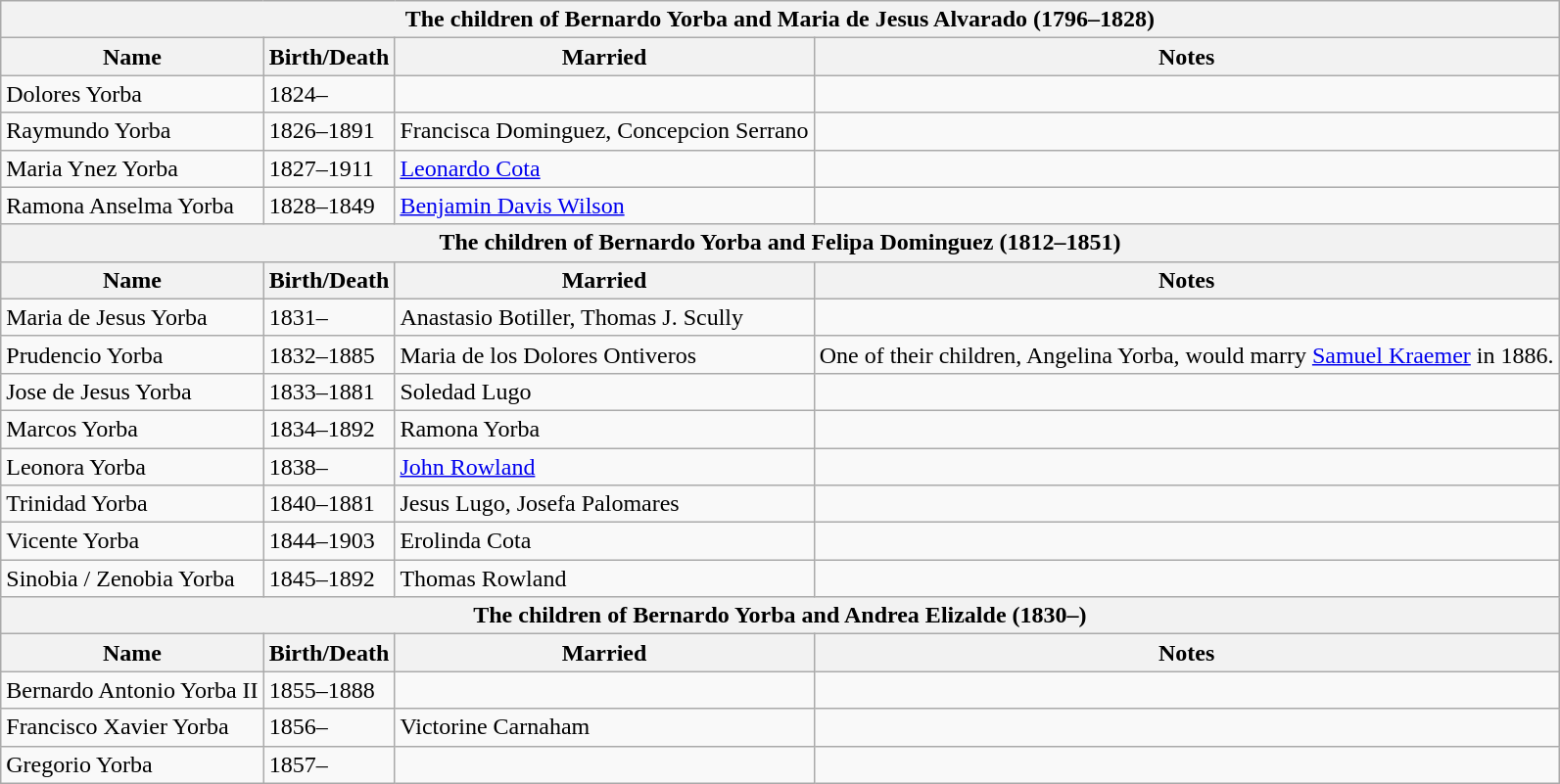<table class="wikitable">
<tr>
<th colspan="4">The children of Bernardo Yorba and Maria de Jesus Alvarado (1796–1828)</th>
</tr>
<tr>
<th>Name</th>
<th>Birth/Death</th>
<th>Married</th>
<th>Notes</th>
</tr>
<tr>
<td>Dolores Yorba</td>
<td>1824–</td>
<td></td>
<td></td>
</tr>
<tr>
<td>Raymundo Yorba</td>
<td>1826–1891</td>
<td>Francisca Dominguez, Concepcion Serrano</td>
<td></td>
</tr>
<tr>
<td>Maria Ynez Yorba</td>
<td>1827–1911</td>
<td><a href='#'>Leonardo Cota</a></td>
<td></td>
</tr>
<tr>
<td>Ramona Anselma Yorba</td>
<td>1828–1849</td>
<td><a href='#'>Benjamin Davis Wilson</a></td>
<td></td>
</tr>
<tr>
<th colspan="4">The children of Bernardo Yorba and Felipa Dominguez (1812–1851)</th>
</tr>
<tr>
<th>Name</th>
<th>Birth/Death</th>
<th>Married</th>
<th>Notes</th>
</tr>
<tr>
<td>Maria de Jesus Yorba</td>
<td>1831–</td>
<td>Anastasio Botiller, Thomas J. Scully</td>
<td></td>
</tr>
<tr>
<td>Prudencio Yorba</td>
<td>1832–1885</td>
<td>Maria de los Dolores Ontiveros</td>
<td>One of their children, Angelina Yorba, would marry <a href='#'>Samuel Kraemer</a> in 1886.</td>
</tr>
<tr>
<td>Jose de Jesus Yorba</td>
<td>1833–1881</td>
<td>Soledad Lugo</td>
<td></td>
</tr>
<tr>
<td>Marcos Yorba</td>
<td>1834–1892</td>
<td>Ramona Yorba</td>
<td></td>
</tr>
<tr>
<td>Leonora Yorba</td>
<td>1838–</td>
<td><a href='#'>John Rowland</a></td>
<td></td>
</tr>
<tr>
<td>Trinidad Yorba</td>
<td>1840–1881</td>
<td>Jesus Lugo, Josefa Palomares</td>
<td></td>
</tr>
<tr>
<td>Vicente Yorba</td>
<td>1844–1903</td>
<td>Erolinda Cota</td>
<td></td>
</tr>
<tr>
<td>Sinobia / Zenobia Yorba</td>
<td>1845–1892</td>
<td>Thomas Rowland</td>
<td></td>
</tr>
<tr>
<th colspan="4">The children of Bernardo Yorba and Andrea Elizalde (1830–)</th>
</tr>
<tr>
<th>Name</th>
<th>Birth/Death</th>
<th>Married</th>
<th>Notes</th>
</tr>
<tr>
<td>Bernardo Antonio Yorba II</td>
<td>1855–1888</td>
<td></td>
<td></td>
</tr>
<tr>
<td>Francisco Xavier Yorba</td>
<td>1856–</td>
<td>Victorine Carnaham</td>
<td></td>
</tr>
<tr>
<td>Gregorio Yorba</td>
<td>1857–</td>
<td></td>
<td></td>
</tr>
</table>
